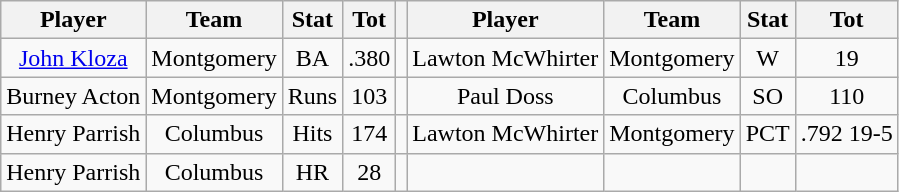<table class="wikitable" style="text-align:center">
<tr>
<th>Player</th>
<th>Team</th>
<th>Stat</th>
<th>Tot</th>
<th></th>
<th>Player</th>
<th>Team</th>
<th>Stat</th>
<th>Tot</th>
</tr>
<tr>
<td><a href='#'>John Kloza</a></td>
<td>Montgomery</td>
<td>BA</td>
<td>.380</td>
<td></td>
<td>Lawton McWhirter</td>
<td>Montgomery</td>
<td>W</td>
<td>19</td>
</tr>
<tr>
<td>Burney Acton</td>
<td>Montgomery</td>
<td>Runs</td>
<td>103</td>
<td></td>
<td>Paul Doss</td>
<td>Columbus</td>
<td>SO</td>
<td>110</td>
</tr>
<tr>
<td>Henry Parrish</td>
<td>Columbus</td>
<td>Hits</td>
<td>174</td>
<td></td>
<td>Lawton McWhirter</td>
<td>Montgomery</td>
<td>PCT</td>
<td>.792 19-5</td>
</tr>
<tr>
<td>Henry Parrish</td>
<td>Columbus</td>
<td>HR</td>
<td>28</td>
<td></td>
<td></td>
<td></td>
<td></td>
<td></td>
</tr>
</table>
